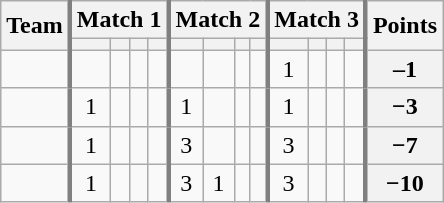<table class="wikitable sortable" style="text-align:center;">
<tr>
<th rowspan=2>Team</th>
<th colspan=4 style="border-left:3px solid gray">Match 1</th>
<th colspan=4 style="border-left:3px solid gray">Match 2</th>
<th colspan=4 style="border-left:3px solid gray">Match 3</th>
<th rowspan=2 style="border-left:3px solid gray">Points</th>
</tr>
<tr>
<th style="border-left:3px solid gray"></th>
<th></th>
<th></th>
<th></th>
<th style="border-left:3px solid gray"></th>
<th></th>
<th></th>
<th></th>
<th style="border-left:3px solid gray"></th>
<th></th>
<th></th>
<th></th>
</tr>
<tr>
<td align=left></td>
<td style="border-left:3px solid gray"></td>
<td></td>
<td></td>
<td></td>
<td style="border-left:3px solid gray"></td>
<td></td>
<td></td>
<td></td>
<td style="border-left:3px solid gray">1</td>
<td></td>
<td></td>
<td></td>
<th style="border-left:3px solid gray">–1</th>
</tr>
<tr>
<td align=left></td>
<td style="border-left:3px solid gray">1</td>
<td></td>
<td></td>
<td></td>
<td style="border-left:3px solid gray">1</td>
<td></td>
<td></td>
<td></td>
<td style="border-left:3px solid gray">1</td>
<td></td>
<td></td>
<td></td>
<th style="border-left:3px solid gray">−3</th>
</tr>
<tr>
<td align=left></td>
<td style="border-left:3px solid gray">1</td>
<td></td>
<td></td>
<td></td>
<td style="border-left:3px solid gray">3</td>
<td></td>
<td></td>
<td></td>
<td style="border-left:3px solid gray">3</td>
<td></td>
<td></td>
<td></td>
<th style="border-left:3px solid gray">−7</th>
</tr>
<tr>
<td align=left></td>
<td style="border-left:3px solid gray">1</td>
<td></td>
<td></td>
<td></td>
<td style="border-left:3px solid gray">3</td>
<td>1</td>
<td></td>
<td></td>
<td style="border-left:3px solid gray">3</td>
<td></td>
<td></td>
<td></td>
<th style="border-left:3px solid gray">−10</th>
</tr>
</table>
